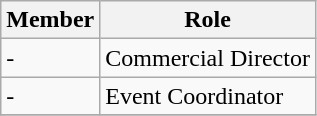<table class="wikitable">
<tr>
<th>Member</th>
<th>Role</th>
</tr>
<tr>
<td> -</td>
<td>Commercial Director</td>
</tr>
<tr>
<td> -</td>
<td>Event Coordinator</td>
</tr>
<tr>
</tr>
</table>
